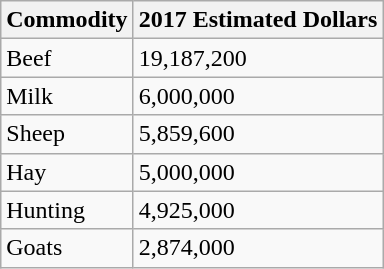<table class="wikitable sortable">
<tr>
<th>Commodity</th>
<th>2017 Estimated Dollars</th>
</tr>
<tr>
<td>Beef</td>
<td>19,187,200</td>
</tr>
<tr>
<td>Milk</td>
<td>6,000,000</td>
</tr>
<tr>
<td>Sheep</td>
<td>5,859,600</td>
</tr>
<tr>
<td>Hay</td>
<td>5,000,000</td>
</tr>
<tr>
<td>Hunting</td>
<td>4,925,000</td>
</tr>
<tr>
<td>Goats</td>
<td>2,874,000</td>
</tr>
</table>
